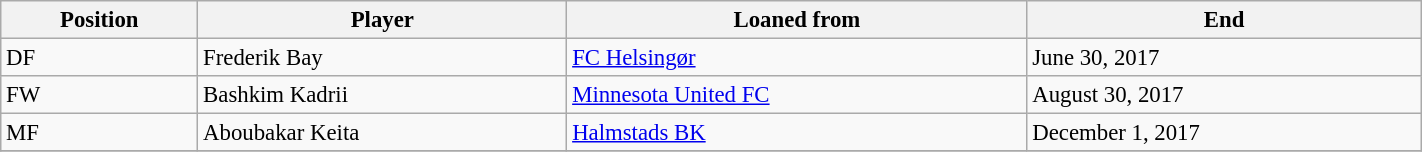<table class="wikitable sortable" style="width:75%; text-align:center; font-size:95%; text-align:left;">
<tr>
<th>Position</th>
<th>Player</th>
<th>Loaned from</th>
<th>End</th>
</tr>
<tr>
<td>DF</td>
<td> Frederik Bay</td>
<td><a href='#'>FC Helsingør</a></td>
<td>June 30, 2017</td>
</tr>
<tr>
<td>FW</td>
<td>  Bashkim Kadrii</td>
<td><a href='#'>Minnesota United FC</a></td>
<td>August 30, 2017</td>
</tr>
<tr>
<td>MF</td>
<td> Aboubakar Keita</td>
<td><a href='#'>Halmstads BK</a></td>
<td>December 1, 2017</td>
</tr>
<tr>
</tr>
</table>
